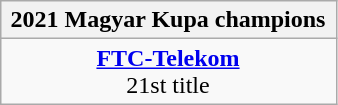<table class=wikitable style="text-align:center; width:225px; margin:auto">
<tr>
<th>2021 Magyar Kupa champions</th>
</tr>
<tr>
<td><strong><a href='#'>FTC-Telekom</a></strong><br>21st title</td>
</tr>
</table>
